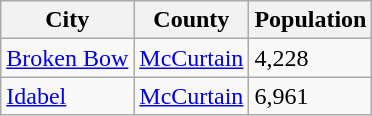<table class="wikitable sortable">
<tr>
<th>City</th>
<th>County</th>
<th>Population</th>
</tr>
<tr>
<td><a href='#'>Broken Bow</a></td>
<td><a href='#'>McCurtain</a></td>
<td>4,228</td>
</tr>
<tr>
<td><a href='#'>Idabel</a></td>
<td><a href='#'>McCurtain</a></td>
<td>6,961</td>
</tr>
</table>
